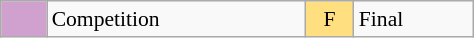<table class="wikitable" style="margin:0.5em auto; font-size:90%;position:relative;" width=25%;>
<tr>
<td bgcolor=D0A9F5align=center>  </td>
<td>Competition</td>
<td bgcolor=FFDF80 align=center>F</td>
<td>Final</td>
</tr>
</table>
